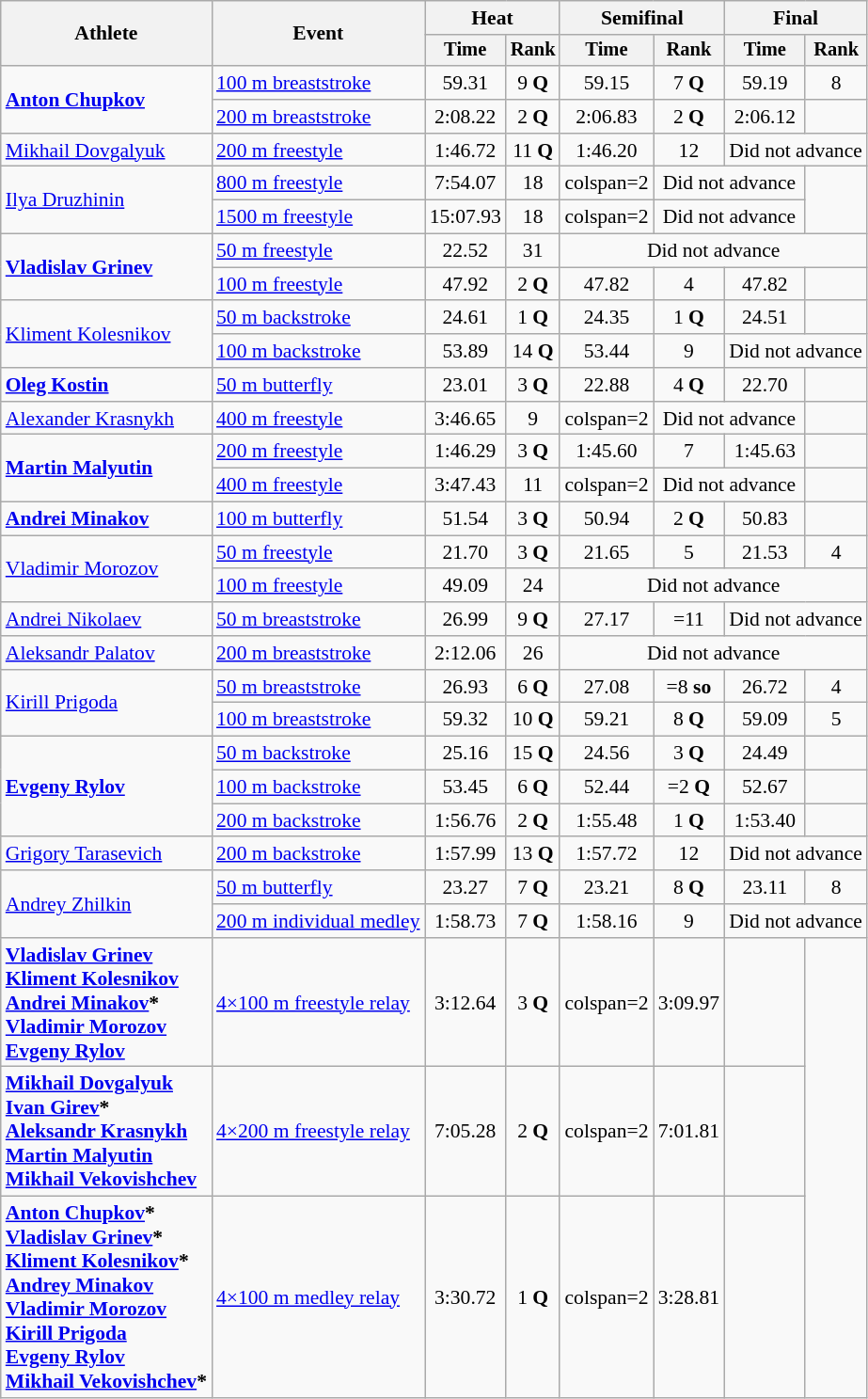<table class="wikitable" style="text-align:center; font-size:90%">
<tr>
<th rowspan=2>Athlete</th>
<th rowspan=2>Event</th>
<th colspan=2>Heat</th>
<th colspan=2>Semifinal</th>
<th colspan=2>Final</th>
</tr>
<tr style="font-size:95%">
<th>Time</th>
<th>Rank</th>
<th>Time</th>
<th>Rank</th>
<th>Time</th>
<th>Rank</th>
</tr>
<tr>
<td rowspan=2 align=left><strong><a href='#'>Anton Chupkov</a></strong></td>
<td align=left><a href='#'>100 m breaststroke</a></td>
<td>59.31</td>
<td>9 <strong>Q</strong></td>
<td>59.15</td>
<td>7 <strong>Q</strong></td>
<td>59.19</td>
<td>8</td>
</tr>
<tr>
<td align=left><a href='#'>200 m breaststroke</a></td>
<td>2:08.22</td>
<td>2 <strong>Q</strong></td>
<td>2:06.83</td>
<td>2 <strong>Q</strong></td>
<td>2:06.12</td>
<td></td>
</tr>
<tr>
<td align=left><a href='#'>Mikhail Dovgalyuk</a></td>
<td align=left><a href='#'>200 m freestyle</a></td>
<td>1:46.72</td>
<td>11 <strong>Q</strong></td>
<td>1:46.20</td>
<td>12</td>
<td colspan=2>Did not advance</td>
</tr>
<tr>
<td rowspan=2 align=left><a href='#'>Ilya Druzhinin</a></td>
<td align=left><a href='#'>800 m freestyle</a></td>
<td>7:54.07</td>
<td>18</td>
<td>colspan=2 </td>
<td colspan=2>Did not advance</td>
</tr>
<tr>
<td align=left><a href='#'>1500 m freestyle</a></td>
<td>15:07.93</td>
<td>18</td>
<td>colspan=2 </td>
<td colspan=2>Did not advance</td>
</tr>
<tr>
<td rowspan=2 align=left><strong><a href='#'>Vladislav Grinev</a></strong></td>
<td align=left><a href='#'>50 m freestyle</a></td>
<td>22.52</td>
<td>31</td>
<td colspan=4>Did not advance</td>
</tr>
<tr>
<td align=left><a href='#'>100 m freestyle</a></td>
<td>47.92</td>
<td>2 <strong>Q</strong></td>
<td>47.82</td>
<td>4</td>
<td>47.82</td>
<td></td>
</tr>
<tr>
<td rowspan=2 align=left><a href='#'>Kliment Kolesnikov</a></td>
<td align=left><a href='#'>50 m backstroke</a></td>
<td>24.61</td>
<td>1 <strong>Q</strong></td>
<td>24.35</td>
<td>1 <strong>Q</strong></td>
<td>24.51</td>
<td></td>
</tr>
<tr>
<td align=left><a href='#'>100 m backstroke</a></td>
<td>53.89</td>
<td>14 <strong>Q</strong></td>
<td>53.44</td>
<td>9</td>
<td colspan=2>Did not advance</td>
</tr>
<tr>
<td align=left><strong><a href='#'>Oleg Kostin</a></strong></td>
<td align=left><a href='#'>50 m butterfly</a></td>
<td>23.01</td>
<td>3 <strong>Q</strong></td>
<td>22.88</td>
<td>4 <strong>Q</strong></td>
<td>22.70</td>
<td></td>
</tr>
<tr>
<td align=left><a href='#'>Alexander Krasnykh</a></td>
<td align=left><a href='#'>400 m freestyle</a></td>
<td>3:46.65</td>
<td>9</td>
<td>colspan=2 </td>
<td colspan=2>Did not advance</td>
</tr>
<tr>
<td rowspan=2 align=left><strong><a href='#'>Martin Malyutin</a></strong></td>
<td align=left><a href='#'>200 m freestyle</a></td>
<td>1:46.29</td>
<td>3 <strong>Q</strong></td>
<td>1:45.60</td>
<td>7</td>
<td>1:45.63</td>
<td></td>
</tr>
<tr>
<td align=left><a href='#'>400 m freestyle</a></td>
<td>3:47.43</td>
<td>11</td>
<td>colspan=2 </td>
<td colspan=2>Did not advance</td>
</tr>
<tr>
<td align=left><strong><a href='#'>Andrei Minakov</a></strong></td>
<td align=left><a href='#'>100 m butterfly</a></td>
<td>51.54</td>
<td>3 <strong>Q</strong></td>
<td>50.94</td>
<td>2 <strong>Q</strong></td>
<td>50.83</td>
<td></td>
</tr>
<tr>
<td rowspan=2 align=left><a href='#'>Vladimir Morozov</a></td>
<td align=left><a href='#'>50 m freestyle</a></td>
<td>21.70</td>
<td>3 <strong>Q</strong></td>
<td>21.65</td>
<td>5</td>
<td>21.53</td>
<td>4</td>
</tr>
<tr>
<td align=left><a href='#'>100 m freestyle</a></td>
<td>49.09</td>
<td>24</td>
<td colspan=4>Did not advance</td>
</tr>
<tr>
<td align=left><a href='#'>Andrei Nikolaev</a></td>
<td align=left><a href='#'>50 m breaststroke</a></td>
<td>26.99</td>
<td>9 <strong>Q</strong></td>
<td>27.17</td>
<td>=11</td>
<td colspan=2>Did not advance</td>
</tr>
<tr>
<td align=left><a href='#'>Aleksandr Palatov</a></td>
<td align=left><a href='#'>200 m breaststroke</a></td>
<td>2:12.06</td>
<td>26</td>
<td colspan=4>Did not advance</td>
</tr>
<tr>
<td rowspan=2 align=left><a href='#'>Kirill Prigoda</a></td>
<td align=left><a href='#'>50 m breaststroke</a></td>
<td>26.93</td>
<td>6 <strong>Q</strong></td>
<td>27.08</td>
<td>=8 <strong>so</strong></td>
<td>26.72</td>
<td>4</td>
</tr>
<tr>
<td align=left><a href='#'>100 m breaststroke</a></td>
<td>59.32</td>
<td>10 <strong>Q</strong></td>
<td>59.21</td>
<td>8 <strong>Q</strong></td>
<td>59.09</td>
<td>5</td>
</tr>
<tr>
<td rowspan=3 align=left><strong><a href='#'>Evgeny Rylov</a></strong></td>
<td align=left><a href='#'>50 m backstroke</a></td>
<td>25.16</td>
<td>15 <strong>Q</strong></td>
<td>24.56</td>
<td>3 <strong>Q</strong></td>
<td>24.49</td>
<td></td>
</tr>
<tr>
<td align=left><a href='#'>100 m backstroke</a></td>
<td>53.45</td>
<td>6 <strong>Q</strong></td>
<td>52.44</td>
<td>=2 <strong>Q</strong></td>
<td>52.67</td>
<td></td>
</tr>
<tr>
<td align=left><a href='#'>200 m backstroke</a></td>
<td>1:56.76</td>
<td>2 <strong>Q</strong></td>
<td>1:55.48</td>
<td>1 <strong>Q</strong></td>
<td>1:53.40</td>
<td></td>
</tr>
<tr>
<td align=left><a href='#'>Grigory Tarasevich</a></td>
<td align=left><a href='#'>200 m backstroke</a></td>
<td>1:57.99</td>
<td>13 <strong>Q</strong></td>
<td>1:57.72</td>
<td>12</td>
<td colspan=2>Did not advance</td>
</tr>
<tr>
<td rowspan=2 align=left><a href='#'>Andrey Zhilkin</a></td>
<td align=left><a href='#'>50 m butterfly</a></td>
<td>23.27</td>
<td>7 <strong>Q</strong></td>
<td>23.21</td>
<td>8 <strong>Q</strong></td>
<td>23.11</td>
<td>8</td>
</tr>
<tr>
<td align=left><a href='#'>200 m individual medley</a></td>
<td>1:58.73</td>
<td>7 <strong>Q</strong></td>
<td>1:58.16</td>
<td>9</td>
<td colspan=2>Did not advance</td>
</tr>
<tr>
<td align=left><strong><a href='#'>Vladislav Grinev</a><br><a href='#'>Kliment Kolesnikov</a><br><a href='#'>Andrei Minakov</a>*<br><a href='#'>Vladimir Morozov</a><br><a href='#'>Evgeny Rylov</a></strong></td>
<td align=left><a href='#'>4×100 m freestyle relay</a></td>
<td>3:12.64</td>
<td>3 <strong>Q</strong></td>
<td>colspan=2 </td>
<td>3:09.97</td>
<td></td>
</tr>
<tr>
<td align=left><strong><a href='#'>Mikhail Dovgalyuk</a><br><a href='#'>Ivan Girev</a>*<br><a href='#'>Aleksandr Krasnykh</a><br><a href='#'>Martin Malyutin</a><br><a href='#'>Mikhail Vekovishchev</a></strong></td>
<td align=left><a href='#'>4×200 m freestyle relay</a></td>
<td>7:05.28</td>
<td>2 <strong>Q</strong></td>
<td>colspan=2 </td>
<td>7:01.81</td>
<td></td>
</tr>
<tr>
<td align=left><strong><a href='#'>Anton Chupkov</a>*<br><a href='#'>Vladislav Grinev</a>*<br><a href='#'>Kliment Kolesnikov</a>*<br><a href='#'>Andrey Minakov</a> <br><a href='#'>Vladimir Morozov</a><br><a href='#'>Kirill Prigoda</a><br><a href='#'>Evgeny Rylov</a><br><a href='#'>Mikhail Vekovishchev</a>*</strong></td>
<td align=left><a href='#'>4×100 m medley relay</a></td>
<td>3:30.72</td>
<td>1 <strong>Q</strong></td>
<td>colspan=2 </td>
<td>3:28.81</td>
<td></td>
</tr>
</table>
